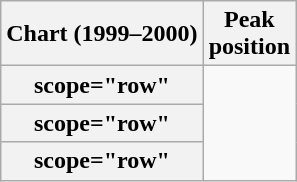<table class="wikitable plainrowheaders sortable">
<tr>
<th scope="col">Chart (1999–2000)</th>
<th scope="col">Peak<br>position</th>
</tr>
<tr>
<th>scope="row" </th>
</tr>
<tr>
<th>scope="row" </th>
</tr>
<tr>
<th>scope="row" </th>
</tr>
</table>
